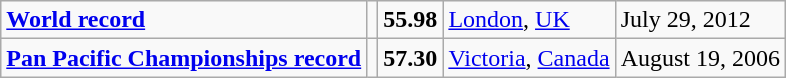<table class="wikitable">
<tr>
<td><strong><a href='#'>World record</a></strong></td>
<td></td>
<td><strong>55.98</strong></td>
<td><a href='#'>London</a>, <a href='#'>UK</a></td>
<td>July 29, 2012</td>
</tr>
<tr>
<td><strong><a href='#'>Pan Pacific Championships record</a></strong></td>
<td></td>
<td><strong>57.30</strong></td>
<td><a href='#'>Victoria</a>, <a href='#'>Canada</a></td>
<td>August 19, 2006</td>
</tr>
</table>
